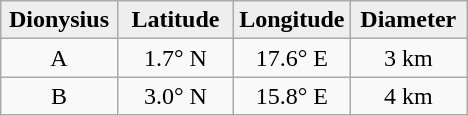<table class="wikitable">
<tr>
<th width="25%" style="background:#eeeeee;">Dionysius</th>
<th width="25%" style="background:#eeeeee;">Latitude</th>
<th width="25%" style="background:#eeeeee;">Longitude</th>
<th width="25%" style="background:#eeeeee;">Diameter</th>
</tr>
<tr>
<td align="center">A</td>
<td align="center">1.7° N</td>
<td align="center">17.6° E</td>
<td align="center">3 km</td>
</tr>
<tr>
<td align="center">B</td>
<td align="center">3.0° N</td>
<td align="center">15.8° E</td>
<td align="center">4 km</td>
</tr>
</table>
